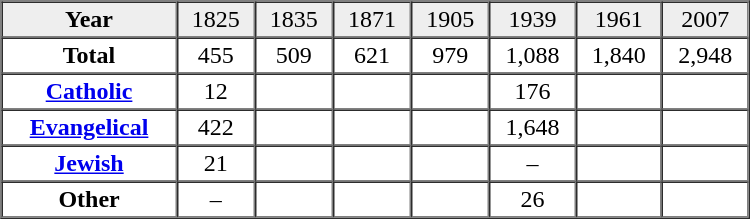<table border="1" cellpadding="2" cellspacing="0" width="500">
<tr bgcolor="#eeeeee" align="center">
<td><strong>Year</strong></td>
<td>1825</td>
<td>1835</td>
<td>1871</td>
<td>1905</td>
<td>1939</td>
<td>1961</td>
<td>2007</td>
</tr>
<tr align="center">
<td><strong>Total</strong></td>
<td>455</td>
<td>509</td>
<td>621</td>
<td>979</td>
<td>1,088</td>
<td>1,840</td>
<td>2,948</td>
</tr>
<tr align="center">
<td><strong><a href='#'>Catholic</a></strong></td>
<td>12</td>
<td> </td>
<td> </td>
<td> </td>
<td>176</td>
<td> </td>
<td> </td>
</tr>
<tr align="center">
<td><strong><a href='#'>Evangelical</a></strong></td>
<td>422</td>
<td> </td>
<td> </td>
<td> </td>
<td>1,648</td>
<td> </td>
<td> </td>
</tr>
<tr align="center">
<td><strong><a href='#'>Jewish</a></strong></td>
<td>21</td>
<td> </td>
<td> </td>
<td> </td>
<td>–</td>
<td> </td>
<td> </td>
</tr>
<tr align="center">
<td><strong>Other</strong></td>
<td>–</td>
<td> </td>
<td> </td>
<td> </td>
<td>26</td>
<td> </td>
<td> </td>
</tr>
</table>
